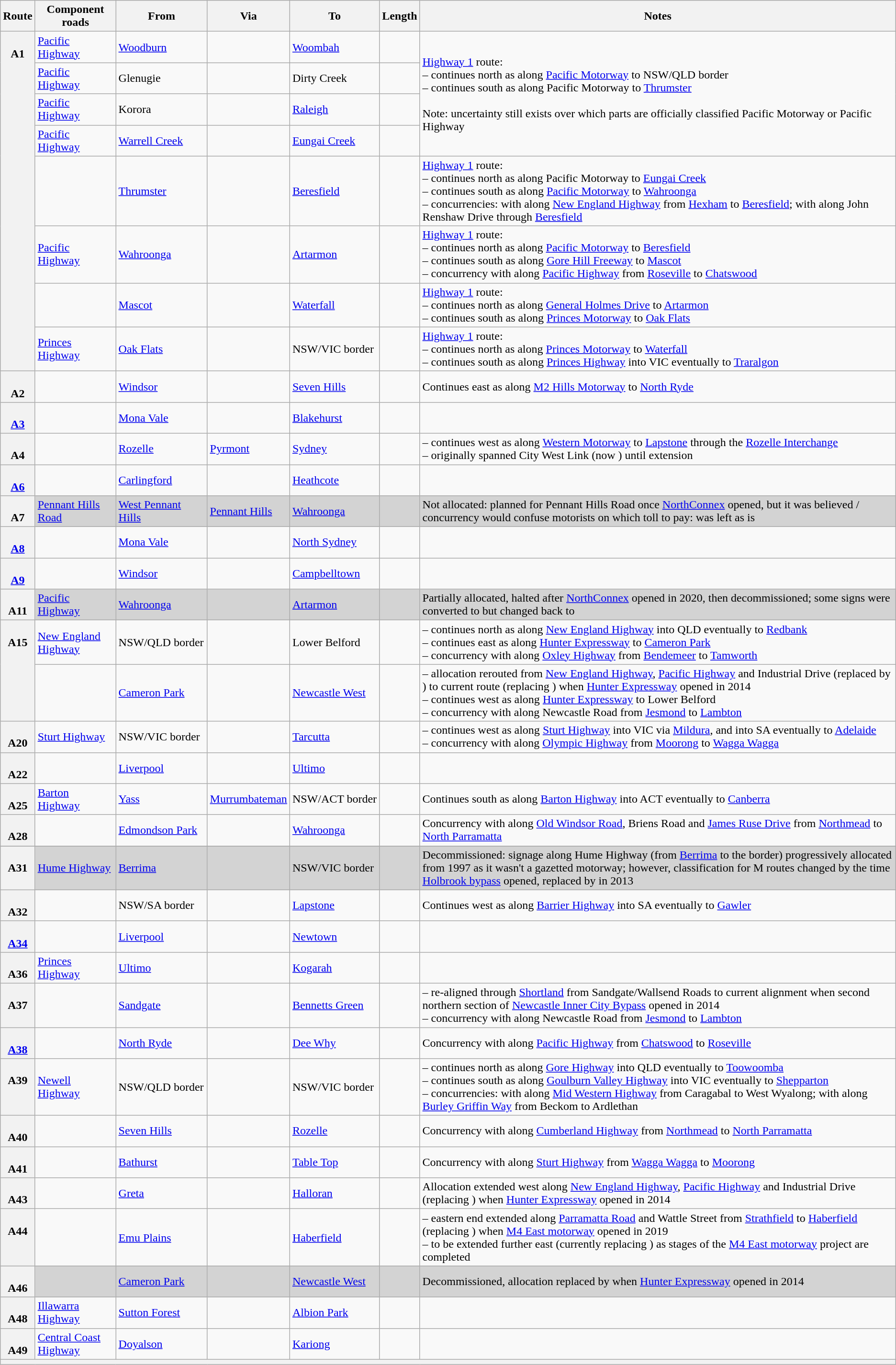<table class="wikitable sortable">
<tr>
<th scope="col">Route</th>
<th scope="col">Component roads</th>
<th scope="col">From</th>
<th scope="col">Via</th>
<th scope="col">To</th>
<th scope="col">Length</th>
<th scope="col">Notes</th>
</tr>
<tr>
<th rowspan="8" style="vertical-align:top; white-space:nowrap;"><br>A1</th>
<td><a href='#'>Pacific Highway</a></td>
<td><a href='#'>Woodburn</a></td>
<td></td>
<td><a href='#'>Woombah</a></td>
<td></td>
<td rowspan="4"> <a href='#'>Highway 1</a> route:<br>– continues north as  along <a href='#'>Pacific Motorway</a> to NSW/QLD border<br>– continues south as  along Pacific Motorway to <a href='#'>Thrumster</a><br><br>Note: uncertainty still exists over which parts are officially classified  Pacific Motorway or  Pacific Highway</td>
</tr>
<tr>
<td><a href='#'>Pacific Highway</a></td>
<td>Glenugie</td>
<td></td>
<td>Dirty Creek</td>
<td></td>
</tr>
<tr>
<td><a href='#'>Pacific Highway</a></td>
<td>Korora</td>
<td></td>
<td><a href='#'>Raleigh</a></td>
<td></td>
</tr>
<tr>
<td><a href='#'>Pacific Highway</a></td>
<td><a href='#'>Warrell Creek</a></td>
<td></td>
<td><a href='#'>Eungai Creek</a></td>
<td></td>
</tr>
<tr>
<td></td>
<td><a href='#'>Thrumster</a></td>
<td></td>
<td><a href='#'>Beresfield</a></td>
<td></td>
<td> <a href='#'>Highway 1</a> route:<br>– continues north as  along Pacific Motorway to <a href='#'>Eungai Creek</a><br>– continues south as  along <a href='#'>Pacific Motorway</a> to <a href='#'>Wahroonga</a><br>– concurrencies: with  along <a href='#'>New England Highway</a> from <a href='#'>Hexham</a> to <a href='#'>Beresfield</a>; with  along John Renshaw Drive through <a href='#'>Beresfield</a></td>
</tr>
<tr>
<td><a href='#'>Pacific Highway</a></td>
<td><a href='#'>Wahroonga</a></td>
<td></td>
<td><a href='#'>Artarmon</a></td>
<td></td>
<td> <a href='#'>Highway 1</a> route:<br>– continues north as  along <a href='#'>Pacific Motorway</a> to <a href='#'>Beresfield</a><br>– continues south as  along <a href='#'>Gore Hill Freeway</a> to <a href='#'>Mascot</a><br>– concurrency with  along <a href='#'>Pacific Highway</a> from <a href='#'>Roseville</a> to <a href='#'>Chatswood</a></td>
</tr>
<tr>
<td></td>
<td><a href='#'>Mascot</a></td>
<td></td>
<td><a href='#'>Waterfall</a></td>
<td></td>
<td> <a href='#'>Highway 1</a> route:<br>– continues north as  along <a href='#'>General Holmes Drive</a> to <a href='#'>Artarmon</a><br>– continues south as  along <a href='#'>Princes Motorway</a> to <a href='#'>Oak Flats</a></td>
</tr>
<tr>
<td><a href='#'>Princes Highway</a></td>
<td><a href='#'>Oak Flats</a></td>
<td></td>
<td>NSW/VIC border</td>
<td></td>
<td> <a href='#'>Highway 1</a> route:<br>– continues north as  along <a href='#'>Princes Motorway</a> to <a href='#'>Waterfall</a><br>– continues south as  along <a href='#'>Princes Highway</a> into VIC eventually to <a href='#'>Traralgon</a></td>
</tr>
<tr>
<th style="vertical-align:top; white-space:nowrap;"><br>A2</th>
<td></td>
<td><a href='#'>Windsor</a></td>
<td></td>
<td><a href='#'>Seven Hills</a></td>
<td></td>
<td>Continues east as  along <a href='#'>M2 Hills Motorway</a> to <a href='#'>North Ryde</a></td>
</tr>
<tr>
<th style="vertical-align:top; white-space:nowrap;"><br><a href='#'>A3</a></th>
<td></td>
<td><a href='#'>Mona Vale</a></td>
<td></td>
<td><a href='#'>Blakehurst</a></td>
<td></td>
<td></td>
</tr>
<tr>
<th style="vertical-align:top; white-space:nowrap;"><br>A4</th>
<td></td>
<td><a href='#'>Rozelle</a></td>
<td><a href='#'>Pyrmont</a></td>
<td><a href='#'>Sydney</a></td>
<td></td>
<td>– continues west as  along <a href='#'>Western Motorway</a> to <a href='#'>Lapstone</a> through the <a href='#'>Rozelle Interchange</a><br>– originally spanned City West Link (now ) until  extension</td>
</tr>
<tr>
<th style="vertical-align:top; white-space:nowrap;"><br><a href='#'>A6</a></th>
<td></td>
<td><a href='#'>Carlingford</a></td>
<td></td>
<td><a href='#'>Heathcote</a></td>
<td></td>
<td></td>
</tr>
<tr style="background:#d3d3d3;">
<th style="vertical-align:top; white-space:nowrap;"><br>A7</th>
<td><a href='#'>Pennant Hills Road</a></td>
<td><a href='#'>West Pennant Hills</a></td>
<td><a href='#'>Pennant Hills</a></td>
<td><a href='#'>Wahroonga</a></td>
<td></td>
<td>Not allocated:  planned for Pennant Hills Road once <a href='#'>NorthConnex</a> opened, but it was believed / concurrency would confuse motorists on which toll to pay:  was left as is</td>
</tr>
<tr>
<th style="vertical-align:top; white-space:nowrap;"><br><a href='#'>A8</a></th>
<td></td>
<td><a href='#'>Mona Vale</a></td>
<td></td>
<td><a href='#'>North Sydney</a></td>
<td></td>
<td></td>
</tr>
<tr>
<th style="vertical-align:top; white-space:nowrap;"><br><a href='#'>A9</a></th>
<td></td>
<td><a href='#'>Windsor</a></td>
<td></td>
<td><a href='#'>Campbelltown</a></td>
<td></td>
<td></td>
</tr>
<tr style="background:#d3d3d3;">
<th style="vertical-align:top; white-space:nowrap;"><br>A11</th>
<td><a href='#'>Pacific Highway</a></td>
<td><a href='#'>Wahroonga</a></td>
<td></td>
<td><a href='#'>Artarmon</a></td>
<td></td>
<td>Partially allocated, halted after <a href='#'>NorthConnex</a> opened in 2020, then decommissioned; some signs were converted to  but changed back to </td>
</tr>
<tr>
<th rowspan="2" style="vertical-align:top; white-space:nowrap;"><br>A15</th>
<td><a href='#'>New England Highway</a></td>
<td>NSW/QLD border</td>
<td></td>
<td>Lower Belford</td>
<td></td>
<td>– continues north as  along <a href='#'>New England Highway</a> into QLD eventually to <a href='#'>Redbank</a><br>– continues east as  along <a href='#'>Hunter Expressway</a> to <a href='#'>Cameron Park</a><br>– concurrency with  along <a href='#'>Oxley Highway</a> from <a href='#'>Bendemeer</a> to <a href='#'>Tamworth</a></td>
</tr>
<tr>
<td></td>
<td><a href='#'>Cameron Park</a></td>
<td></td>
<td><a href='#'>Newcastle West</a></td>
<td></td>
<td>–  allocation rerouted from <a href='#'>New England Highway</a>, <a href='#'>Pacific Highway</a> and Industrial Drive (replaced by ) to current route (replacing ) when <a href='#'>Hunter Expressway</a> opened in 2014<br>– continues west as  along <a href='#'>Hunter Expressway</a> to Lower Belford<br>– concurrency with  along Newcastle Road from <a href='#'>Jesmond</a> to <a href='#'>Lambton</a></td>
</tr>
<tr>
<th style="vertical-align:top; white-space:nowrap;"><br>A20</th>
<td><a href='#'>Sturt Highway</a></td>
<td>NSW/VIC border</td>
<td></td>
<td><a href='#'>Tarcutta</a></td>
<td></td>
<td>– continues west as  along <a href='#'>Sturt Highway</a> into VIC via <a href='#'>Mildura</a>, and into SA eventually to <a href='#'>Adelaide</a><br>– concurrency with  along <a href='#'>Olympic Highway</a> from <a href='#'>Moorong</a> to <a href='#'>Wagga Wagga</a></td>
</tr>
<tr>
<th style="vertical-align:top; white-space:nowrap;"><br>A22</th>
<td></td>
<td><a href='#'>Liverpool</a></td>
<td></td>
<td><a href='#'>Ultimo</a></td>
<td></td>
<td></td>
</tr>
<tr>
<th style="vertical-align:top; white-space:nowrap;"><br>A25</th>
<td><a href='#'>Barton Highway</a></td>
<td><a href='#'>Yass</a></td>
<td><a href='#'>Murrumbateman</a></td>
<td>NSW/ACT border</td>
<td></td>
<td>Continues south as  along <a href='#'>Barton Highway</a> into ACT eventually to <a href='#'>Canberra</a></td>
</tr>
<tr>
<th style="vertical-align:top; white-space:nowrap;"><br>A28</th>
<td></td>
<td><a href='#'>Edmondson Park</a></td>
<td></td>
<td><a href='#'>Wahroonga</a></td>
<td></td>
<td>Concurrency with  along <a href='#'>Old Windsor Road</a>, Briens Road and <a href='#'>James Ruse Drive</a> from <a href='#'>Northmead</a> to <a href='#'>North Parramatta</a></td>
</tr>
<tr>
</tr>
<tr style="background:#d3d3d3;">
<th style="vertical-align:top; white-space:nowrap;"><br>A31</th>
<td><a href='#'>Hume Highway</a></td>
<td><a href='#'>Berrima</a></td>
<td></td>
<td>NSW/VIC border</td>
<td></td>
<td>Decommissioned: signage along Hume Highway (from <a href='#'>Berrima</a> to the border) progressively allocated  from 1997 as it wasn't a gazetted motorway; however, classification for M routes changed by the time <a href='#'>Holbrook bypass</a> opened, replaced by  in 2013</td>
</tr>
<tr>
<th style="vertical-align:top; white-space:nowrap;"><br>A32</th>
<td></td>
<td>NSW/SA border</td>
<td></td>
<td><a href='#'>Lapstone</a></td>
<td></td>
<td>Continues west as  along <a href='#'>Barrier Highway</a> into SA eventually to <a href='#'>Gawler</a></td>
</tr>
<tr>
<th style="vertical-align:top; white-space:nowrap;"><br><a href='#'>A34</a></th>
<td></td>
<td><a href='#'>Liverpool</a></td>
<td></td>
<td><a href='#'>Newtown</a></td>
<td></td>
<td></td>
</tr>
<tr>
<th style="vertical-align:top; white-space:nowrap;"><br>A36</th>
<td><a href='#'>Princes Highway</a></td>
<td><a href='#'>Ultimo</a></td>
<td></td>
<td><a href='#'>Kogarah</a></td>
<td></td>
<td></td>
</tr>
<tr>
<th style="vertical-align:top; white-space:nowrap;"><br>A37</th>
<td></td>
<td><a href='#'>Sandgate</a></td>
<td></td>
<td><a href='#'>Bennetts Green</a></td>
<td></td>
<td>– re-aligned through <a href='#'>Shortland</a> from Sandgate/Wallsend Roads to current alignment when second northern section of <a href='#'>Newcastle Inner City Bypass</a> opened in 2014<br>– concurrency with  along Newcastle Road from <a href='#'>Jesmond</a> to <a href='#'>Lambton</a></td>
</tr>
<tr>
<th style="vertical-align:top; white-space:nowrap;"><br><a href='#'>A38</a></th>
<td></td>
<td><a href='#'>North Ryde</a></td>
<td></td>
<td><a href='#'>Dee Why</a></td>
<td></td>
<td>Concurrency with  along <a href='#'>Pacific Highway</a> from <a href='#'>Chatswood</a> to <a href='#'>Roseville</a></td>
</tr>
<tr>
<th style="vertical-align:top; white-space:nowrap;"><br>A39</th>
<td><a href='#'>Newell Highway</a></td>
<td>NSW/QLD border</td>
<td></td>
<td>NSW/VIC border</td>
<td></td>
<td>– continues north as  along <a href='#'>Gore Highway</a> into QLD eventually to <a href='#'>Toowoomba</a><br>– continues south as  along <a href='#'>Goulburn Valley Highway</a> into VIC eventually to <a href='#'>Shepparton</a><br>– concurrencies: with  along <a href='#'>Mid Western Highway</a> from Caragabal to West Wyalong; with  along <a href='#'>Burley Griffin Way</a> from Beckom to Ardlethan</td>
</tr>
<tr>
<th style="vertical-align:top; white-space:nowrap;"><br>A40</th>
<td></td>
<td><a href='#'>Seven Hills</a></td>
<td></td>
<td><a href='#'>Rozelle</a></td>
<td></td>
<td>Concurrency with  along <a href='#'>Cumberland Highway</a> from <a href='#'>Northmead</a> to <a href='#'>North Parramatta</a></td>
</tr>
<tr>
<th style="vertical-align:top; white-space:nowrap;"><br>A41</th>
<td></td>
<td><a href='#'>Bathurst</a></td>
<td></td>
<td><a href='#'>Table Top</a></td>
<td></td>
<td>Concurrency with  along <a href='#'>Sturt Highway</a> from <a href='#'>Wagga Wagga</a> to <a href='#'>Moorong</a></td>
</tr>
<tr>
<th style="vertical-align:top; white-space:nowrap;"><br>A43</th>
<td></td>
<td><a href='#'>Greta</a></td>
<td></td>
<td><a href='#'>Halloran</a></td>
<td></td>
<td>Allocation extended west along <a href='#'>New England Highway</a>, <a href='#'>Pacific Highway</a> and Industrial Drive (replacing ) when <a href='#'>Hunter Expressway</a> opened in 2014</td>
</tr>
<tr>
<th style="vertical-align:top; white-space:nowrap;"><br>A44</th>
<td></td>
<td><a href='#'>Emu Plains</a></td>
<td></td>
<td><a href='#'>Haberfield</a></td>
<td></td>
<td>– eastern end extended along <a href='#'>Parramatta Road</a> and Wattle Street from <a href='#'>Strathfield</a> to <a href='#'>Haberfield</a> (replacing ) when <a href='#'>M4 East motorway</a> opened in 2019<br>– to be extended further east (currently replacing ) as stages of the <a href='#'>M4 East motorway</a> project are completed</td>
</tr>
<tr style="background:#d3d3d3;">
<th style="vertical-align:top; white-space:nowrap;"><br>A46</th>
<td></td>
<td><a href='#'>Cameron Park</a></td>
<td></td>
<td><a href='#'>Newcastle West</a></td>
<td></td>
<td>Decommissioned, allocation replaced by  when <a href='#'>Hunter Expressway</a> opened in 2014</td>
</tr>
<tr>
<th style="vertical-align:top; white-space:nowrap;"><br>A48</th>
<td><a href='#'>Illawarra Highway</a></td>
<td><a href='#'>Sutton Forest</a></td>
<td></td>
<td><a href='#'>Albion Park</a></td>
<td></td>
<td></td>
</tr>
<tr>
<th style="vertical-align:top; white-space:nowrap;"><br>A49</th>
<td><a href='#'>Central Coast Highway</a></td>
<td><a href='#'>Doyalson</a></td>
<td></td>
<td><a href='#'>Kariong</a></td>
<td></td>
<td></td>
</tr>
<tr>
<td colspan="7" style="text-align:center; background:#f2f2f2;"></td>
</tr>
</table>
